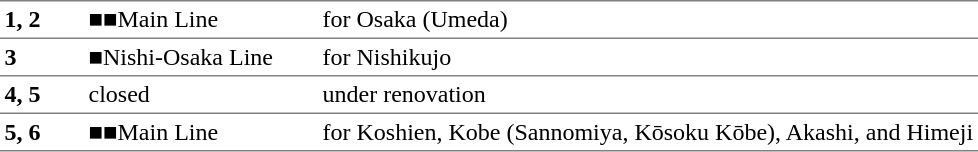<table border="1" cellspacing="0" cellpadding="3" frame="hsides" rules="rows" style="margin-top:.4em; text-align:left">
<tr>
<th style="width:50px">1, 2</th>
<td style="width:150px"><span>■</span><span>■</span>Main Line</td>
<td>for Osaka (Umeda)</td>
</tr>
<tr>
<th>3</th>
<td><span>■</span>Nishi-Osaka Line</td>
<td>for Nishikujo</td>
</tr>
<tr>
<th>4, 5</th>
<td>closed</td>
<td>under renovation</td>
</tr>
<tr>
<th>5, 6</th>
<td><span>■</span><span>■</span>Main Line</td>
<td>for Koshien, Kobe (Sannomiya, Kōsoku Kōbe), Akashi, and Himeji</td>
</tr>
</table>
